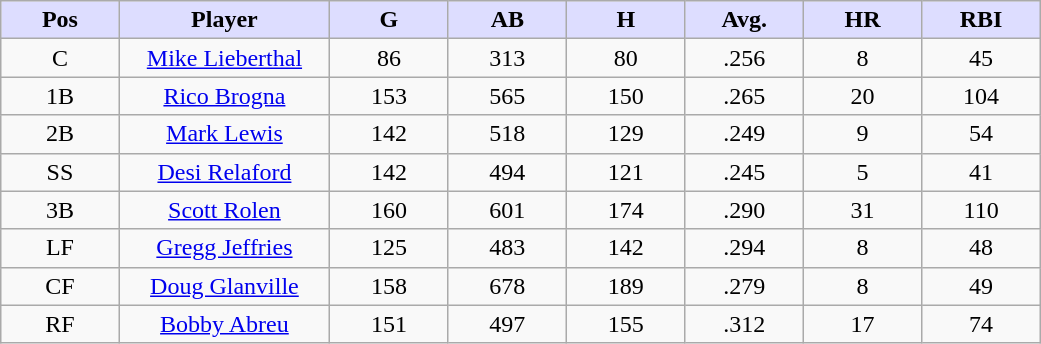<table class="wikitable sortable">
<tr>
<th style="background:#ddf; width:9%">Pos</th>
<th style="background:#ddf; width:16%;">Player</th>
<th style="background:#ddf; width:9%;">G</th>
<th style="background:#ddf; width:9%;">AB</th>
<th style="background:#ddf; width:9%;">H</th>
<th style="background:#ddf; width:9%;">Avg.</th>
<th style="background:#ddf; width:9%;">HR</th>
<th style="background:#ddf; width:9%;">RBI</th>
</tr>
<tr align=center>
<td>C</td>
<td><a href='#'>Mike Lieberthal</a></td>
<td>86</td>
<td>313</td>
<td>80</td>
<td>.256</td>
<td>8</td>
<td>45</td>
</tr>
<tr align=center>
<td>1B</td>
<td><a href='#'>Rico Brogna</a></td>
<td>153</td>
<td>565</td>
<td>150</td>
<td>.265</td>
<td>20</td>
<td>104</td>
</tr>
<tr align=center>
<td>2B</td>
<td><a href='#'>Mark Lewis</a></td>
<td>142</td>
<td>518</td>
<td>129</td>
<td>.249</td>
<td>9</td>
<td>54</td>
</tr>
<tr align=center>
<td>SS</td>
<td><a href='#'>Desi Relaford</a></td>
<td>142</td>
<td>494</td>
<td>121</td>
<td>.245</td>
<td>5</td>
<td>41</td>
</tr>
<tr align=center>
<td>3B</td>
<td><a href='#'>Scott Rolen</a></td>
<td>160</td>
<td>601</td>
<td>174</td>
<td>.290</td>
<td>31</td>
<td>110</td>
</tr>
<tr align=center>
<td>LF</td>
<td><a href='#'>Gregg Jeffries</a></td>
<td>125</td>
<td>483</td>
<td>142</td>
<td>.294</td>
<td>8</td>
<td>48</td>
</tr>
<tr align=center>
<td>CF</td>
<td><a href='#'>Doug Glanville</a></td>
<td>158</td>
<td>678</td>
<td>189</td>
<td>.279</td>
<td>8</td>
<td>49</td>
</tr>
<tr align=center>
<td>RF</td>
<td><a href='#'>Bobby Abreu</a></td>
<td>151</td>
<td>497</td>
<td>155</td>
<td>.312</td>
<td>17</td>
<td>74</td>
</tr>
</table>
